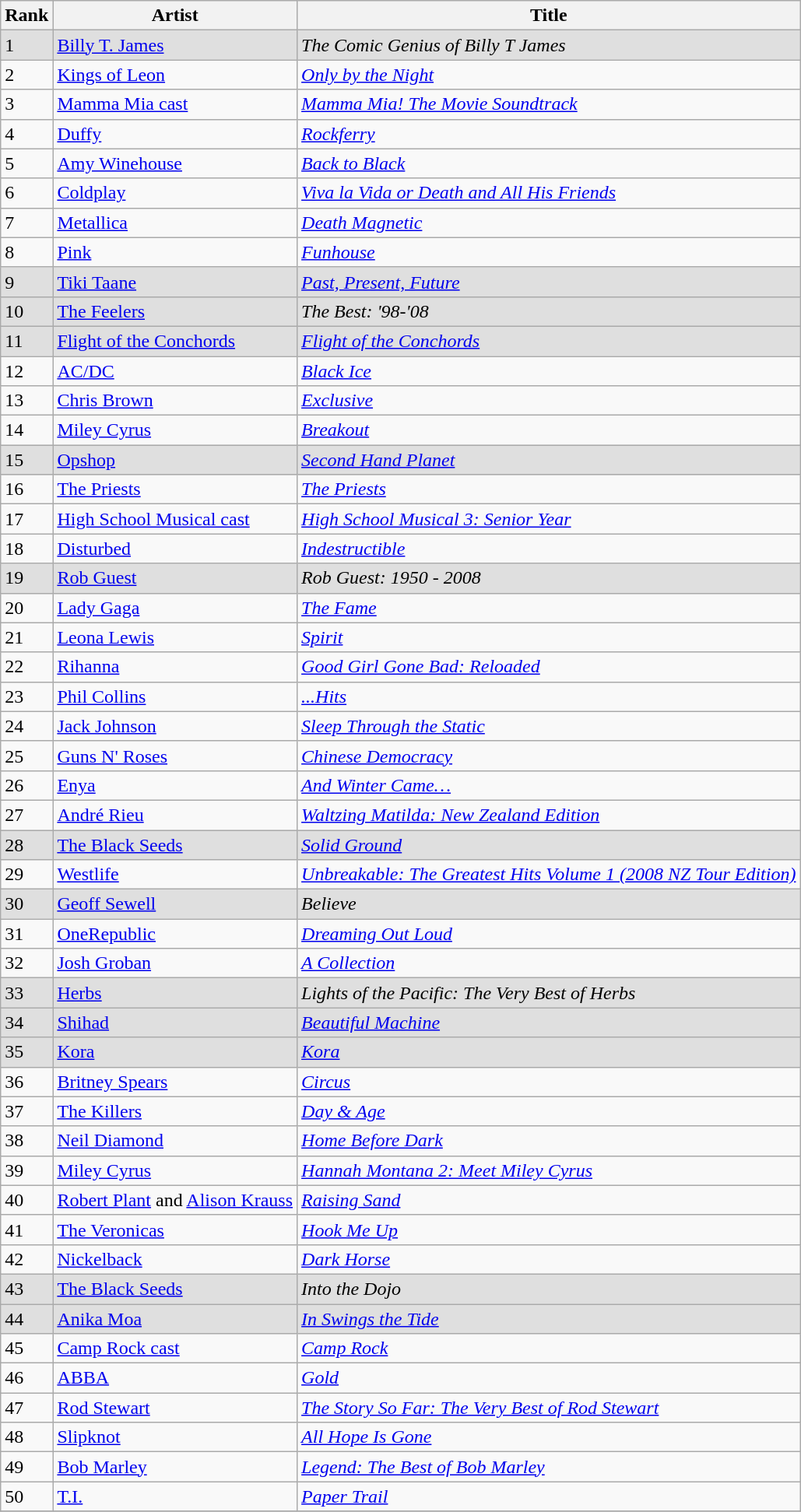<table class="wikitable sortable">
<tr>
<th>Rank</th>
<th>Artist</th>
<th>Title</th>
</tr>
<tr bgcolor="#DFDFDF">
<td>1</td>
<td><a href='#'>Billy T. James</a></td>
<td><em>The Comic Genius of Billy T James</em></td>
</tr>
<tr>
<td>2</td>
<td><a href='#'>Kings of Leon</a></td>
<td><em><a href='#'>Only by the Night</a></em></td>
</tr>
<tr>
<td>3</td>
<td><a href='#'>Mamma Mia cast</a></td>
<td><em><a href='#'>Mamma Mia! The Movie Soundtrack</a></em></td>
</tr>
<tr>
<td>4</td>
<td><a href='#'>Duffy</a></td>
<td><em><a href='#'>Rockferry</a></em></td>
</tr>
<tr>
<td>5</td>
<td><a href='#'>Amy Winehouse</a></td>
<td><em><a href='#'>Back to Black</a></em></td>
</tr>
<tr>
<td>6</td>
<td><a href='#'>Coldplay</a></td>
<td><em><a href='#'>Viva la Vida or Death and All His Friends</a></em></td>
</tr>
<tr>
<td>7</td>
<td><a href='#'>Metallica</a></td>
<td><em><a href='#'>Death Magnetic</a></em></td>
</tr>
<tr>
<td>8</td>
<td><a href='#'>Pink</a></td>
<td><em><a href='#'>Funhouse</a></em></td>
</tr>
<tr bgcolor="#DFDFDF">
<td>9</td>
<td><a href='#'>Tiki Taane</a></td>
<td><em><a href='#'>Past, Present, Future</a></em></td>
</tr>
<tr bgcolor="#DFDFDF">
<td>10</td>
<td><a href='#'>The Feelers</a></td>
<td><em>The Best: '98-'08</em></td>
</tr>
<tr bgcolor="#DFDFDF">
<td>11</td>
<td><a href='#'>Flight of the Conchords</a></td>
<td><em><a href='#'>Flight of the Conchords</a></em></td>
</tr>
<tr>
<td>12</td>
<td><a href='#'>AC/DC</a></td>
<td><em><a href='#'>Black Ice</a></em></td>
</tr>
<tr>
<td>13</td>
<td><a href='#'>Chris Brown</a></td>
<td><em><a href='#'>Exclusive</a></em></td>
</tr>
<tr>
<td>14</td>
<td><a href='#'>Miley Cyrus</a></td>
<td><em><a href='#'>Breakout</a></em></td>
</tr>
<tr bgcolor="#DFDFDF">
<td>15</td>
<td><a href='#'>Opshop</a></td>
<td><em><a href='#'>Second Hand Planet</a></em></td>
</tr>
<tr>
<td>16</td>
<td><a href='#'>The Priests</a></td>
<td><em><a href='#'>The Priests</a></em></td>
</tr>
<tr>
<td>17</td>
<td><a href='#'>High School Musical cast</a></td>
<td><em><a href='#'>High School Musical 3: Senior Year</a></em></td>
</tr>
<tr>
<td>18</td>
<td><a href='#'>Disturbed</a></td>
<td><em><a href='#'>Indestructible</a></em></td>
</tr>
<tr bgcolor="#DFDFDF">
<td>19</td>
<td><a href='#'>Rob Guest</a></td>
<td><em>Rob Guest: 1950 - 2008</em></td>
</tr>
<tr>
<td>20</td>
<td><a href='#'>Lady Gaga</a></td>
<td><em><a href='#'>The Fame</a></em></td>
</tr>
<tr>
<td>21</td>
<td><a href='#'>Leona Lewis</a></td>
<td><em><a href='#'>Spirit</a></em></td>
</tr>
<tr>
<td>22</td>
<td><a href='#'>Rihanna</a></td>
<td><em><a href='#'>Good Girl Gone Bad: Reloaded</a></em></td>
</tr>
<tr>
<td>23</td>
<td><a href='#'>Phil Collins</a></td>
<td><em><a href='#'>...Hits</a></em></td>
</tr>
<tr>
<td>24</td>
<td><a href='#'>Jack Johnson</a></td>
<td><em><a href='#'>Sleep Through the Static</a></em></td>
</tr>
<tr>
<td>25</td>
<td><a href='#'>Guns N' Roses</a></td>
<td><em><a href='#'>Chinese Democracy</a></em></td>
</tr>
<tr>
<td>26</td>
<td><a href='#'>Enya</a></td>
<td><em><a href='#'>And Winter Came…</a></em></td>
</tr>
<tr>
<td>27</td>
<td><a href='#'>André Rieu</a></td>
<td><em><a href='#'>Waltzing Matilda: New Zealand Edition</a></em></td>
</tr>
<tr bgcolor="#DFDFDF">
<td>28</td>
<td><a href='#'>The Black Seeds</a></td>
<td><em><a href='#'>Solid Ground</a></em></td>
</tr>
<tr>
<td>29</td>
<td><a href='#'>Westlife</a></td>
<td><em><a href='#'>Unbreakable: The Greatest Hits Volume 1 (2008 NZ Tour Edition)</a></em></td>
</tr>
<tr bgcolor="#DFDFDF">
<td>30</td>
<td><a href='#'>Geoff Sewell</a></td>
<td><em>Believe</em></td>
</tr>
<tr>
<td>31</td>
<td><a href='#'>OneRepublic</a></td>
<td><em><a href='#'>Dreaming Out Loud</a></em></td>
</tr>
<tr>
<td>32</td>
<td><a href='#'>Josh Groban</a></td>
<td><em><a href='#'>A Collection</a></em></td>
</tr>
<tr bgcolor="#DFDFDF">
<td>33</td>
<td><a href='#'>Herbs</a></td>
<td><em>Lights of the Pacific: The Very Best of Herbs</em></td>
</tr>
<tr bgcolor="#DFDFDF">
<td>34</td>
<td><a href='#'>Shihad</a></td>
<td><em><a href='#'>Beautiful Machine</a></em></td>
</tr>
<tr bgcolor="#DFDFDF">
<td>35</td>
<td><a href='#'>Kora</a></td>
<td><em><a href='#'>Kora</a></em></td>
</tr>
<tr>
<td>36</td>
<td><a href='#'>Britney Spears</a></td>
<td><em><a href='#'>Circus</a></em></td>
</tr>
<tr>
<td>37</td>
<td><a href='#'>The Killers</a></td>
<td><em><a href='#'>Day & Age</a></em></td>
</tr>
<tr>
<td>38</td>
<td><a href='#'>Neil Diamond</a></td>
<td><em><a href='#'>Home Before Dark</a></em></td>
</tr>
<tr>
<td>39</td>
<td><a href='#'>Miley Cyrus</a></td>
<td><em><a href='#'>Hannah Montana 2: Meet Miley Cyrus</a></em></td>
</tr>
<tr>
<td>40</td>
<td><a href='#'>Robert Plant</a> and <a href='#'>Alison Krauss</a></td>
<td><em><a href='#'>Raising Sand</a></em></td>
</tr>
<tr>
<td>41</td>
<td><a href='#'>The Veronicas</a></td>
<td><em><a href='#'>Hook Me Up</a></em></td>
</tr>
<tr>
<td>42</td>
<td><a href='#'>Nickelback</a></td>
<td><em><a href='#'>Dark Horse</a></em></td>
</tr>
<tr bgcolor="#DFDFDF">
<td>43</td>
<td><a href='#'>The Black Seeds</a></td>
<td><em>Into the Dojo</em></td>
</tr>
<tr bgcolor="#DFDFDF">
<td>44</td>
<td><a href='#'>Anika Moa</a></td>
<td><em><a href='#'>In Swings the Tide</a></em></td>
</tr>
<tr>
<td>45</td>
<td><a href='#'>Camp Rock cast</a></td>
<td><em><a href='#'>Camp Rock</a></em></td>
</tr>
<tr>
<td>46</td>
<td><a href='#'>ABBA</a></td>
<td><em><a href='#'>Gold</a></em></td>
</tr>
<tr>
<td>47</td>
<td><a href='#'>Rod Stewart</a></td>
<td><em><a href='#'>The Story So Far: The Very Best of Rod Stewart</a></em></td>
</tr>
<tr>
<td>48</td>
<td><a href='#'>Slipknot</a></td>
<td><em><a href='#'>All Hope Is Gone</a></em></td>
</tr>
<tr>
<td>49</td>
<td><a href='#'>Bob Marley</a></td>
<td><em><a href='#'>Legend: The Best of Bob Marley</a></em></td>
</tr>
<tr>
<td>50</td>
<td><a href='#'>T.I.</a></td>
<td><em><a href='#'>Paper Trail</a></em></td>
</tr>
<tr>
</tr>
</table>
